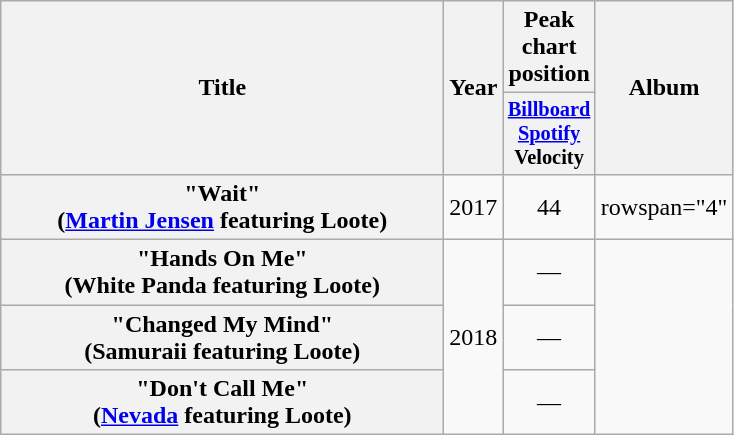<table class="wikitable plainrowheaders" style="text-align:center;">
<tr>
<th scope="col" rowspan="2" style="width:18em;">Title</th>
<th scope="col" rowspan="2" style="width:1em;">Year</th>
<th scope="col" colspan="1">Peak chart position</th>
<th scope="col" rowspan="2">Album</th>
</tr>
<tr>
<th scope="col" style="width:3em;font-size:85%;"><a href='#'>Billboard</a> <a href='#'>Spotify</a> Velocity</th>
</tr>
<tr>
<th scope="row">"Wait"<br><span>(<a href='#'>Martin Jensen</a> featuring Loote)</span></th>
<td>2017</td>
<td>44</td>
<td>rowspan="4" </td>
</tr>
<tr>
<th scope="row">"Hands On Me"<br><span>(White Panda featuring Loote)</span></th>
<td rowspan="3">2018</td>
<td>—</td>
</tr>
<tr>
<th scope="row">"Changed My Mind"<br><span>(Samuraii featuring Loote)</span></th>
<td>—</td>
</tr>
<tr>
<th scope="row">"Don't Call Me"<br><span>(<a href='#'>Nevada</a> featuring Loote)</span></th>
<td>—</td>
</tr>
</table>
